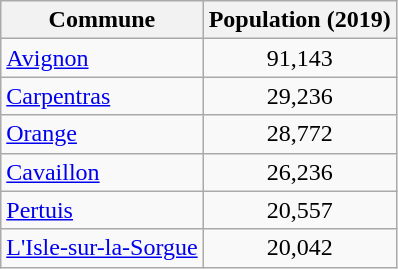<table class=wikitable>
<tr>
<th>Commune</th>
<th>Population (2019)</th>
</tr>
<tr>
<td><a href='#'>Avignon</a></td>
<td style="text-align: center;">91,143</td>
</tr>
<tr>
<td><a href='#'>Carpentras</a></td>
<td style="text-align: center;">29,236</td>
</tr>
<tr>
<td><a href='#'>Orange</a></td>
<td style="text-align: center;">28,772</td>
</tr>
<tr>
<td><a href='#'>Cavaillon</a></td>
<td style="text-align: center;">26,236</td>
</tr>
<tr>
<td><a href='#'>Pertuis</a></td>
<td style="text-align: center;">20,557</td>
</tr>
<tr>
<td><a href='#'>L'Isle-sur-la-Sorgue</a></td>
<td style="text-align: center;">20,042</td>
</tr>
</table>
